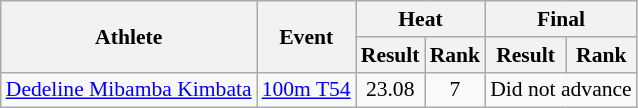<table class="wikitable" style="font-size:90%">
<tr>
<th rowspan="2">Athlete</th>
<th rowspan="2">Event</th>
<th colspan="2">Heat</th>
<th colspan="2">Final</th>
</tr>
<tr>
<th>Result</th>
<th>Rank</th>
<th>Result</th>
<th>Rank</th>
</tr>
<tr align=center>
<td align=left><a href='#'>Dedeline Mibamba Kimbata</a></td>
<td align=left><a href='#'>100m T54</a></td>
<td>23.08</td>
<td>7</td>
<td colspan=2>Did not advance</td>
</tr>
</table>
